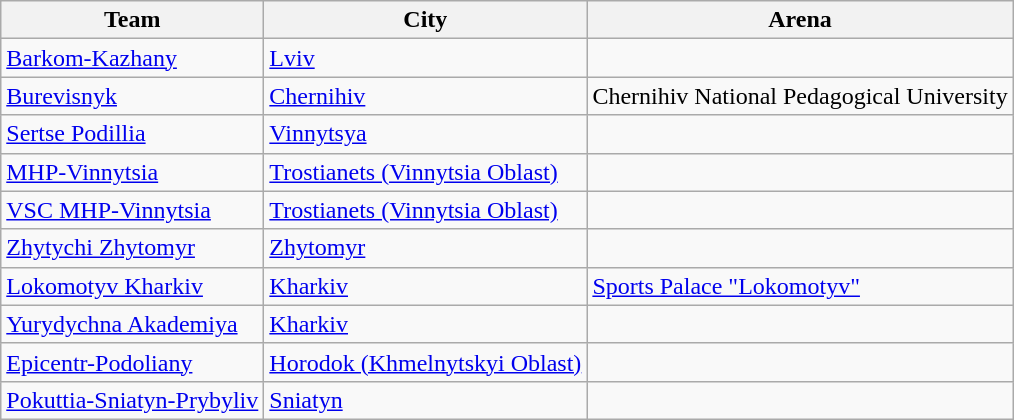<table class="wikitable sortable">
<tr>
<th>Team</th>
<th>City</th>
<th>Arena</th>
</tr>
<tr>
<td><a href='#'>Barkom-Kazhany</a></td>
<td><a href='#'>Lviv</a></td>
<td></td>
</tr>
<tr>
<td><a href='#'>Burevisnyk</a></td>
<td><a href='#'>Chernihiv</a></td>
<td>Chernihiv National Pedagogical University</td>
</tr>
<tr>
<td><a href='#'>Sertse Podillia</a></td>
<td><a href='#'>Vinnytsya</a></td>
<td></td>
</tr>
<tr>
<td><a href='#'>MHP-Vinnytsia</a></td>
<td><a href='#'>Trostianets (Vinnytsia Oblast)</a></td>
<td></td>
</tr>
<tr>
<td><a href='#'>VSC MHP-Vinnytsia</a></td>
<td><a href='#'>Trostianets (Vinnytsia Oblast)</a></td>
<td></td>
</tr>
<tr>
<td><a href='#'>Zhytychi Zhytomyr</a></td>
<td><a href='#'>Zhytomyr</a></td>
<td></td>
</tr>
<tr>
<td><a href='#'>Lokomotyv Kharkiv</a></td>
<td><a href='#'>Kharkiv</a></td>
<td><a href='#'>Sports Palace "Lokomotyv"</a></td>
</tr>
<tr>
<td><a href='#'>Yurydychna Akademiya</a></td>
<td><a href='#'>Kharkiv</a></td>
<td></td>
</tr>
<tr>
<td><a href='#'>Epicentr-Podoliany</a></td>
<td><a href='#'>Horodok (Khmelnytskyi Oblast)</a></td>
<td></td>
</tr>
<tr>
<td><a href='#'>Pokuttia-Sniatyn-Prybyliv</a></td>
<td><a href='#'>Sniatyn</a></td>
<td></td>
</tr>
</table>
